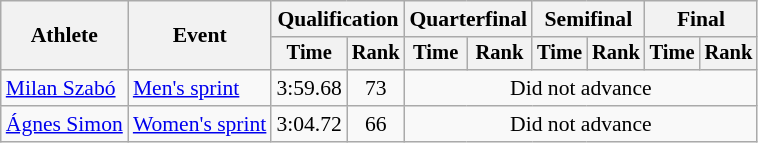<table class="wikitable" style="font-size:90%">
<tr>
<th rowspan="2">Athlete</th>
<th rowspan="2">Event</th>
<th colspan="2">Qualification</th>
<th colspan="2">Quarterfinal</th>
<th colspan="2">Semifinal</th>
<th colspan="2">Final</th>
</tr>
<tr style="font-size:95%">
<th>Time</th>
<th>Rank</th>
<th>Time</th>
<th>Rank</th>
<th>Time</th>
<th>Rank</th>
<th>Time</th>
<th>Rank</th>
</tr>
<tr align=center>
<td align=left><a href='#'>Milan Szabó</a></td>
<td align=left><a href='#'>Men's sprint</a></td>
<td>3:59.68</td>
<td>73</td>
<td colspan=6>Did not advance</td>
</tr>
<tr align=center>
<td align=left><a href='#'>Ágnes Simon</a></td>
<td align=left><a href='#'>Women's sprint</a></td>
<td>3:04.72</td>
<td>66</td>
<td colspan=6>Did not advance</td>
</tr>
</table>
